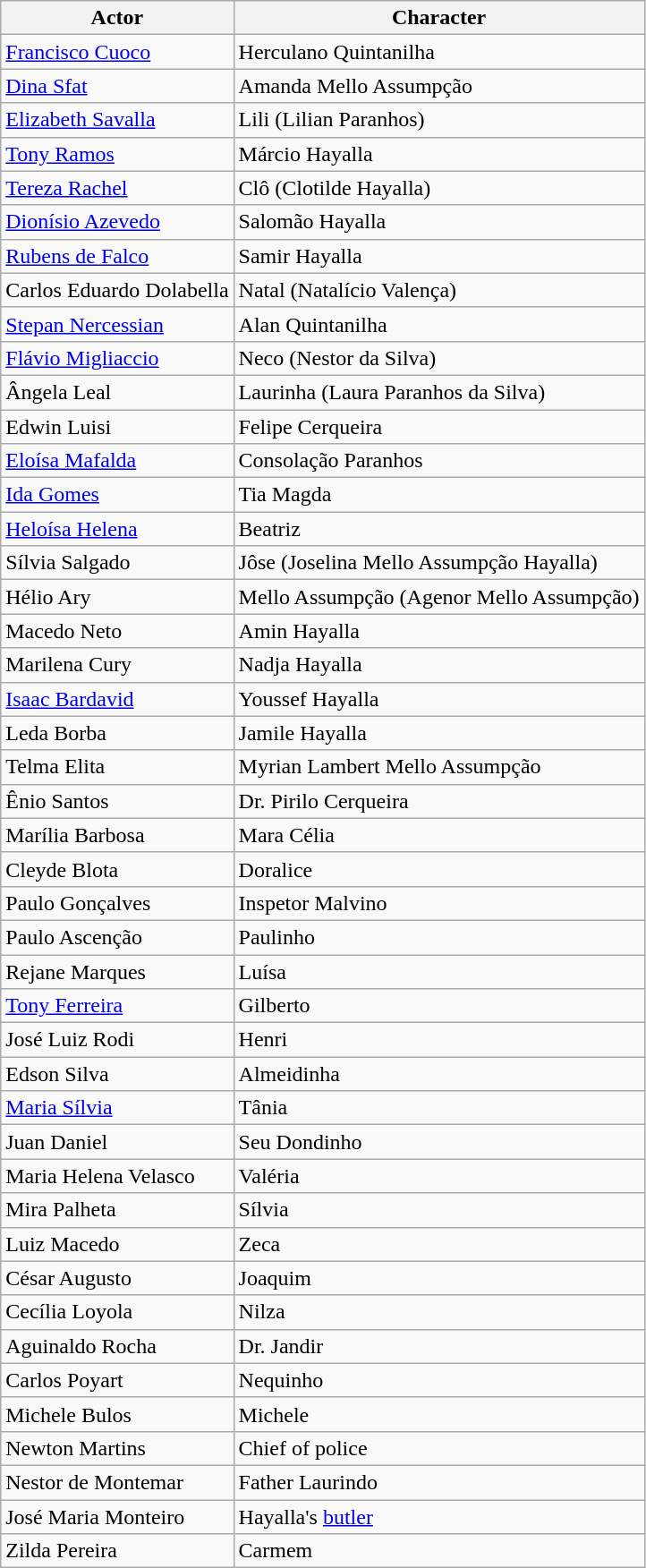<table class="wikitable sortable">
<tr>
<th>Actor</th>
<th>Character</th>
</tr>
<tr>
<td><a href='#'>Francisco Cuoco</a></td>
<td>Herculano Quintanilha</td>
</tr>
<tr>
<td><a href='#'>Dina Sfat</a></td>
<td>Amanda Mello Assumpção</td>
</tr>
<tr>
<td><a href='#'>Elizabeth Savalla</a></td>
<td>Lili (Lilian Paranhos)</td>
</tr>
<tr>
<td><a href='#'>Tony Ramos</a></td>
<td>Márcio Hayalla</td>
</tr>
<tr>
<td><a href='#'>Tereza Rachel</a></td>
<td>Clô (Clotilde Hayalla)</td>
</tr>
<tr>
<td><a href='#'>Dionísio Azevedo</a></td>
<td>Salomão Hayalla</td>
</tr>
<tr>
<td><a href='#'>Rubens de Falco</a></td>
<td>Samir Hayalla</td>
</tr>
<tr>
<td>Carlos Eduardo Dolabella</td>
<td>Natal (Natalício Valença)</td>
</tr>
<tr>
<td><a href='#'>Stepan Nercessian</a></td>
<td>Alan Quintanilha</td>
</tr>
<tr>
<td><a href='#'>Flávio Migliaccio</a></td>
<td>Neco (Nestor da Silva)</td>
</tr>
<tr>
<td>Ângela Leal</td>
<td>Laurinha (Laura Paranhos da Silva)</td>
</tr>
<tr>
<td>Edwin Luisi</td>
<td>Felipe Cerqueira</td>
</tr>
<tr>
<td><a href='#'>Eloísa Mafalda</a></td>
<td>Consolação Paranhos</td>
</tr>
<tr>
<td><a href='#'>Ida Gomes</a></td>
<td>Tia Magda</td>
</tr>
<tr>
<td><a href='#'>Heloísa Helena</a></td>
<td>Beatriz</td>
</tr>
<tr>
<td>Sílvia Salgado</td>
<td>Jôse (Joselina Mello Assumpção Hayalla)</td>
</tr>
<tr>
<td>Hélio Ary</td>
<td>Mello Assumpção (Agenor Mello Assumpção)</td>
</tr>
<tr>
<td>Macedo Neto</td>
<td>Amin Hayalla</td>
</tr>
<tr>
<td>Marilena Cury</td>
<td>Nadja Hayalla</td>
</tr>
<tr>
<td><a href='#'>Isaac Bardavid</a></td>
<td>Youssef Hayalla</td>
</tr>
<tr>
<td>Leda Borba</td>
<td>Jamile Hayalla</td>
</tr>
<tr>
<td>Telma Elita</td>
<td>Myrian Lambert Mello Assumpção</td>
</tr>
<tr>
<td>Ênio Santos</td>
<td>Dr. Pirilo Cerqueira</td>
</tr>
<tr>
<td>Marília Barbosa</td>
<td>Mara Célia</td>
</tr>
<tr>
<td>Cleyde Blota</td>
<td>Doralice</td>
</tr>
<tr>
<td>Paulo Gonçalves</td>
<td>Inspetor Malvino</td>
</tr>
<tr>
<td>Paulo Ascenção</td>
<td>Paulinho</td>
</tr>
<tr>
<td>Rejane Marques</td>
<td>Luísa</td>
</tr>
<tr>
<td><a href='#'>Tony Ferreira</a></td>
<td>Gilberto</td>
</tr>
<tr>
<td>José Luiz Rodi</td>
<td>Henri</td>
</tr>
<tr>
<td>Edson Silva</td>
<td>Almeidinha</td>
</tr>
<tr>
<td><a href='#'>Maria Sílvia</a></td>
<td>Tânia</td>
</tr>
<tr>
<td>Juan Daniel</td>
<td>Seu Dondinho</td>
</tr>
<tr>
<td>Maria Helena Velasco</td>
<td>Valéria</td>
</tr>
<tr>
<td>Mira Palheta</td>
<td>Sílvia</td>
</tr>
<tr>
<td>Luiz Macedo</td>
<td>Zeca</td>
</tr>
<tr>
<td>César Augusto</td>
<td>Joaquim</td>
</tr>
<tr>
<td>Cecília Loyola</td>
<td>Nilza</td>
</tr>
<tr>
<td>Aguinaldo Rocha</td>
<td>Dr. Jandir</td>
</tr>
<tr>
<td>Carlos Poyart</td>
<td>Nequinho</td>
</tr>
<tr>
<td>Michele Bulos</td>
<td>Michele</td>
</tr>
<tr>
<td>Newton Martins</td>
<td>Chief of police</td>
</tr>
<tr>
<td>Nestor de Montemar</td>
<td>Father Laurindo</td>
</tr>
<tr>
<td>José Maria Monteiro</td>
<td>Hayalla's <a href='#'>butler</a></td>
</tr>
<tr>
<td>Zilda Pereira</td>
<td>Carmem</td>
</tr>
</table>
